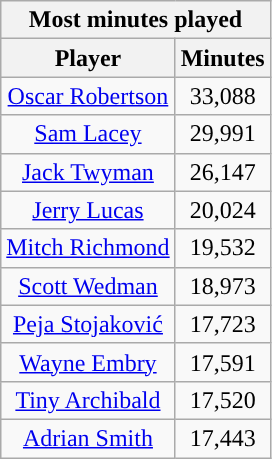<table class="wikitable sortable" style="text-align:center">
<tr>
<th colspan="2" style="text-align:center; ">Most minutes played</th>
</tr>
<tr>
<th style="text-align:center; ">Player</th>
<th style="text-align:center; ">Minutes</th>
</tr>
<tr>
<td><a href='#'>Oscar Robertson</a></td>
<td>33,088</td>
</tr>
<tr>
<td><a href='#'>Sam Lacey</a></td>
<td>29,991</td>
</tr>
<tr>
<td><a href='#'>Jack Twyman</a></td>
<td>26,147</td>
</tr>
<tr>
<td><a href='#'>Jerry Lucas</a></td>
<td>20,024</td>
</tr>
<tr>
<td><a href='#'>Mitch Richmond</a></td>
<td>19,532</td>
</tr>
<tr>
<td><a href='#'>Scott Wedman</a></td>
<td>18,973</td>
</tr>
<tr>
<td><a href='#'>Peja Stojaković</a></td>
<td>17,723</td>
</tr>
<tr>
<td><a href='#'>Wayne Embry</a></td>
<td>17,591</td>
</tr>
<tr>
<td><a href='#'>Tiny Archibald</a></td>
<td>17,520</td>
</tr>
<tr>
<td><a href='#'>Adrian Smith</a></td>
<td>17,443</td>
</tr>
</table>
